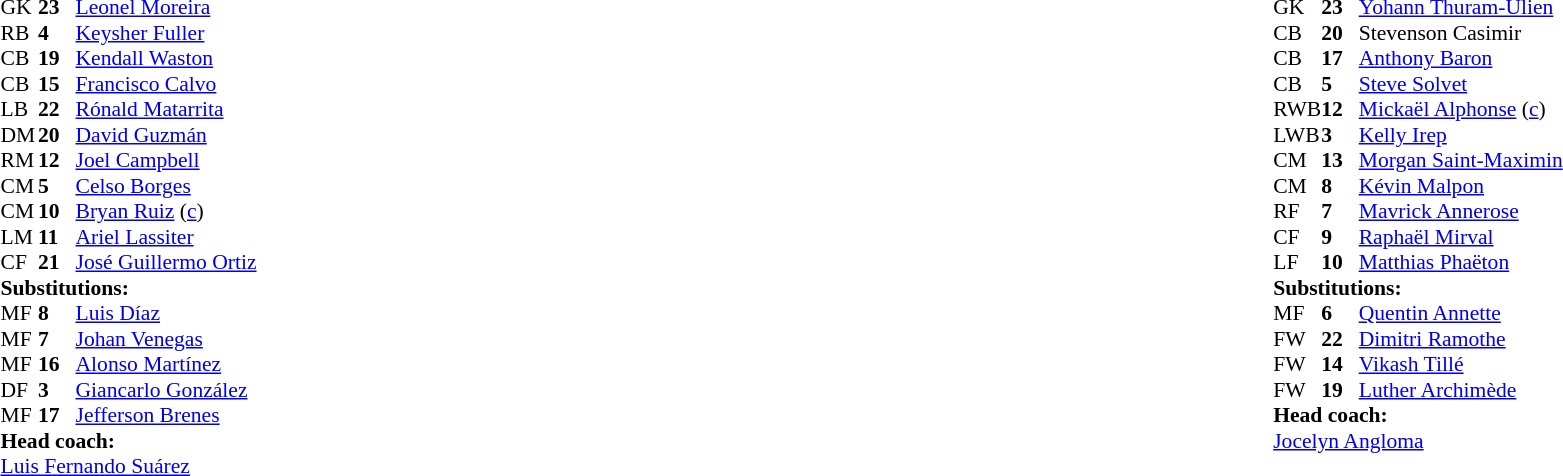<table width="100%">
<tr>
<td valign="top" width="40%"><br><table style="font-size:90%" cellspacing="0" cellpadding="0">
<tr>
<th width=25></th>
<th width=25></th>
</tr>
<tr>
<td>GK</td>
<td><strong>23</strong></td>
<td><a href='#'>Leonel Moreira</a></td>
</tr>
<tr>
<td>RB</td>
<td><strong>4</strong></td>
<td><a href='#'>Keysher Fuller</a></td>
</tr>
<tr>
<td>CB</td>
<td><strong>19</strong></td>
<td><a href='#'>Kendall Waston</a></td>
<td></td>
<td></td>
</tr>
<tr>
<td>CB</td>
<td><strong>15</strong></td>
<td><a href='#'>Francisco Calvo</a></td>
</tr>
<tr>
<td>LB</td>
<td><strong>22</strong></td>
<td><a href='#'>Rónald Matarrita</a></td>
<td></td>
</tr>
<tr>
<td>DM</td>
<td><strong>20</strong></td>
<td><a href='#'>David Guzmán</a></td>
<td></td>
<td></td>
</tr>
<tr>
<td>RM</td>
<td><strong>12</strong></td>
<td><a href='#'>Joel Campbell</a></td>
</tr>
<tr>
<td>CM</td>
<td><strong>5</strong></td>
<td><a href='#'>Celso Borges</a></td>
</tr>
<tr>
<td>CM</td>
<td><strong>10</strong></td>
<td><a href='#'>Bryan Ruiz</a> (<a href='#'>c</a>)</td>
<td></td>
<td></td>
</tr>
<tr>
<td>LM</td>
<td><strong>11</strong></td>
<td><a href='#'>Ariel Lassiter</a></td>
<td></td>
<td></td>
</tr>
<tr>
<td>CF</td>
<td><strong>21</strong></td>
<td><a href='#'>José Guillermo Ortiz</a></td>
<td></td>
<td></td>
</tr>
<tr>
<td colspan=3><strong>Substitutions:</strong></td>
</tr>
<tr>
<td>MF</td>
<td><strong>8</strong></td>
<td><a href='#'>Luis Díaz</a></td>
<td></td>
<td></td>
</tr>
<tr>
<td>MF</td>
<td><strong>7</strong></td>
<td><a href='#'>Johan Venegas</a></td>
<td></td>
<td></td>
</tr>
<tr>
<td>MF</td>
<td><strong>16</strong></td>
<td><a href='#'>Alonso Martínez</a></td>
<td></td>
<td></td>
</tr>
<tr>
<td>DF</td>
<td><strong>3</strong></td>
<td><a href='#'>Giancarlo González</a></td>
<td></td>
<td></td>
</tr>
<tr>
<td>MF</td>
<td><strong>17</strong></td>
<td><a href='#'>Jefferson Brenes</a></td>
<td></td>
<td></td>
</tr>
<tr>
<td colspan=3><strong>Head coach:</strong></td>
</tr>
<tr>
<td colspan=3> <a href='#'>Luis Fernando Suárez</a></td>
</tr>
</table>
</td>
<td valign="top"></td>
<td valign="top" width="50%"><br><table style="font-size:90%; margin:auto" cellspacing="0" cellpadding="0">
<tr>
<th width=25></th>
<th width=25></th>
</tr>
<tr>
<td>GK</td>
<td><strong>23</strong></td>
<td><a href='#'>Yohann Thuram-Ulien</a></td>
</tr>
<tr>
<td>CB</td>
<td><strong>20</strong></td>
<td>Stevenson Casimir</td>
</tr>
<tr>
<td>CB</td>
<td><strong>17</strong></td>
<td><a href='#'>Anthony Baron</a></td>
</tr>
<tr>
<td>CB</td>
<td><strong>5</strong></td>
<td><a href='#'>Steve Solvet</a></td>
<td></td>
</tr>
<tr>
<td>RWB</td>
<td><strong>12</strong></td>
<td><a href='#'>Mickaël Alphonse</a> (<a href='#'>c</a>)</td>
</tr>
<tr>
<td>LWB</td>
<td><strong>3</strong></td>
<td><a href='#'>Kelly Irep</a></td>
</tr>
<tr>
<td>CM</td>
<td><strong>13</strong></td>
<td><a href='#'>Morgan Saint-Maximin</a></td>
</tr>
<tr>
<td>CM</td>
<td><strong>8</strong></td>
<td><a href='#'>Kévin Malpon</a></td>
<td></td>
<td></td>
</tr>
<tr>
<td>RF</td>
<td><strong>7</strong></td>
<td><a href='#'>Mavrick Annerose</a></td>
<td></td>
<td></td>
</tr>
<tr>
<td>CF</td>
<td><strong>9</strong></td>
<td><a href='#'>Raphaël Mirval</a></td>
<td></td>
<td></td>
</tr>
<tr>
<td>LF</td>
<td><strong>10</strong></td>
<td><a href='#'>Matthias Phaëton</a></td>
<td></td>
<td></td>
</tr>
<tr>
<td colspan=3><strong>Substitutions:</strong></td>
</tr>
<tr>
<td>MF</td>
<td><strong>6</strong></td>
<td><a href='#'>Quentin Annette</a></td>
<td></td>
<td></td>
</tr>
<tr>
<td>FW</td>
<td><strong>22</strong></td>
<td><a href='#'>Dimitri Ramothe</a></td>
<td></td>
<td></td>
</tr>
<tr>
<td>FW</td>
<td><strong>14</strong></td>
<td><a href='#'>Vikash Tillé</a></td>
<td></td>
<td></td>
</tr>
<tr>
<td>FW</td>
<td><strong>19</strong></td>
<td><a href='#'>Luther Archimède</a></td>
<td></td>
<td></td>
</tr>
<tr>
<td colspan=3><strong>Head coach:</strong></td>
</tr>
<tr>
<td colspan=3> <a href='#'>Jocelyn Angloma</a></td>
</tr>
</table>
</td>
</tr>
</table>
